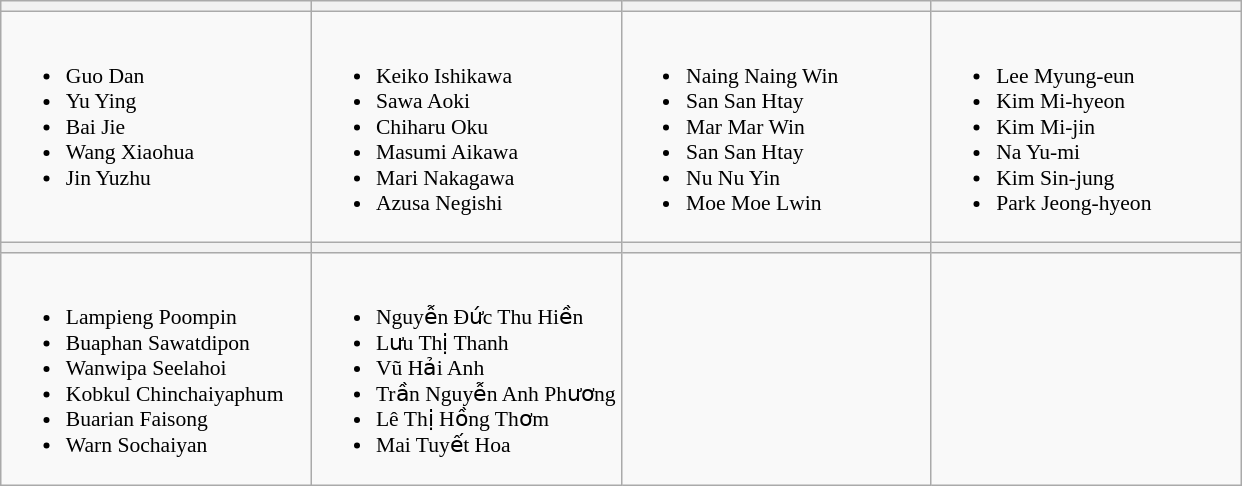<table class="wikitable" style="font-size:90%">
<tr>
<th width=200></th>
<th width=200></th>
<th width=200></th>
<th width=200></th>
</tr>
<tr>
<td valign=top><br><ul><li>Guo Dan</li><li>Yu Ying</li><li>Bai Jie</li><li>Wang Xiaohua</li><li>Jin Yuzhu</li></ul></td>
<td valign=top><br><ul><li>Keiko Ishikawa</li><li>Sawa Aoki</li><li>Chiharu Oku</li><li>Masumi Aikawa</li><li>Mari Nakagawa</li><li>Azusa Negishi</li></ul></td>
<td valign=top><br><ul><li>Naing Naing Win</li><li>San San Htay</li><li>Mar Mar Win</li><li>San San Htay</li><li>Nu Nu Yin</li><li>Moe Moe Lwin</li></ul></td>
<td valign=top><br><ul><li>Lee Myung-eun</li><li>Kim Mi-hyeon</li><li>Kim Mi-jin</li><li>Na Yu-mi</li><li>Kim Sin-jung</li><li>Park Jeong-hyeon</li></ul></td>
</tr>
<tr>
<th></th>
<th></th>
<th></th>
<th></th>
</tr>
<tr>
<td valign=top><br><ul><li>Lampieng Poompin</li><li>Buaphan Sawatdipon</li><li>Wanwipa Seelahoi</li><li>Kobkul Chinchaiyaphum</li><li>Buarian Faisong</li><li>Warn Sochaiyan</li></ul></td>
<td valign=top><br><ul><li>Nguyễn Đức Thu Hiền</li><li>Lưu Thị Thanh</li><li>Vũ Hải Anh</li><li>Trần Nguyễn Anh Phương</li><li>Lê Thị Hồng Thơm</li><li>Mai Tuyết Hoa</li></ul></td>
<td valign=top></td>
<td valign=top></td>
</tr>
</table>
